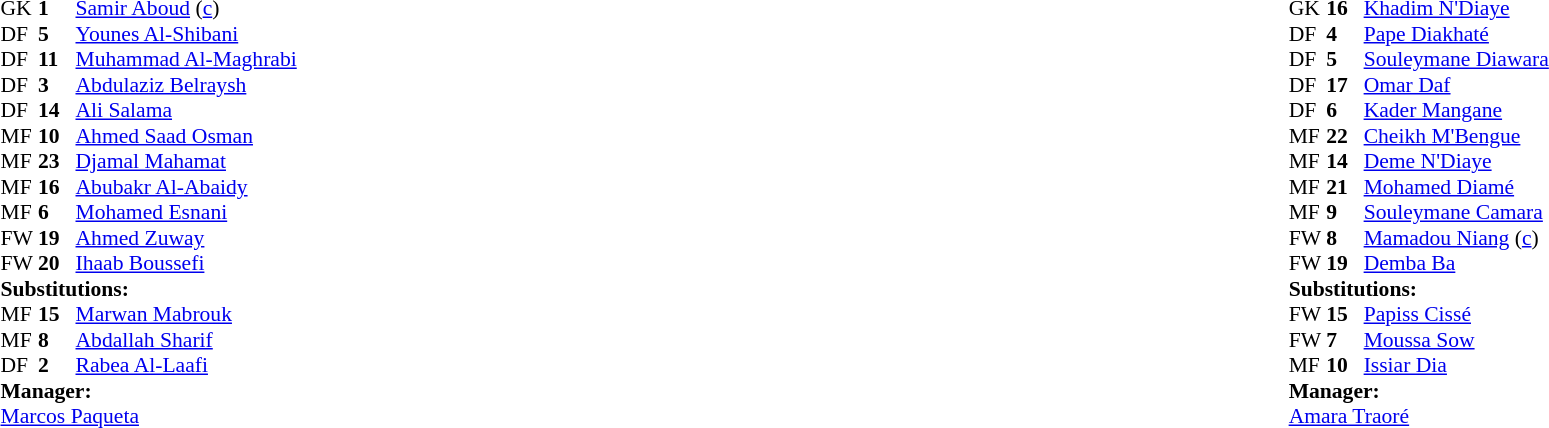<table width="100%">
<tr>
<td valign="top" width="50%"><br><table style="font-size: 90%" cellspacing="0" cellpadding="0">
<tr>
<th width="25"></th>
<th width="25"></th>
</tr>
<tr>
<td>GK</td>
<td><strong>1</strong></td>
<td><a href='#'>Samir Aboud</a> (<a href='#'>c</a>)</td>
</tr>
<tr>
<td>DF</td>
<td><strong>5</strong></td>
<td><a href='#'>Younes Al-Shibani</a></td>
</tr>
<tr>
<td>DF</td>
<td><strong>11</strong></td>
<td><a href='#'>Muhammad Al-Maghrabi</a></td>
<td></td>
</tr>
<tr>
<td>DF</td>
<td><strong>3</strong></td>
<td><a href='#'>Abdulaziz Belraysh</a></td>
<td></td>
<td></td>
</tr>
<tr>
<td>DF</td>
<td><strong>14</strong></td>
<td><a href='#'>Ali Salama</a></td>
</tr>
<tr>
<td>MF</td>
<td><strong>10</strong></td>
<td><a href='#'>Ahmed Saad Osman</a></td>
</tr>
<tr>
<td>MF</td>
<td><strong>23</strong></td>
<td><a href='#'>Djamal Mahamat</a></td>
</tr>
<tr>
<td>MF</td>
<td><strong>16</strong></td>
<td><a href='#'>Abubakr Al-Abaidy</a></td>
<td></td>
<td></td>
</tr>
<tr>
<td>MF</td>
<td><strong>6</strong></td>
<td><a href='#'>Mohamed Esnani</a></td>
<td></td>
<td></td>
</tr>
<tr>
<td>FW</td>
<td><strong>19</strong></td>
<td><a href='#'>Ahmed Zuway</a></td>
</tr>
<tr>
<td>FW</td>
<td><strong>20</strong></td>
<td><a href='#'>Ihaab Boussefi</a></td>
</tr>
<tr>
<td colspan=3><strong>Substitutions:</strong></td>
</tr>
<tr>
<td>MF</td>
<td><strong>15</strong></td>
<td><a href='#'>Marwan Mabrouk</a></td>
<td></td>
<td></td>
</tr>
<tr>
<td>MF</td>
<td><strong>8</strong></td>
<td><a href='#'>Abdallah Sharif</a></td>
<td></td>
<td></td>
</tr>
<tr>
<td>DF</td>
<td><strong>2</strong></td>
<td><a href='#'>Rabea Al-Laafi</a></td>
<td></td>
<td></td>
</tr>
<tr>
<td colspan=3><strong>Manager:</strong></td>
</tr>
<tr>
<td colspan=3> <a href='#'>Marcos Paqueta</a></td>
</tr>
</table>
</td>
<td valign="top"></td>
<td valign="top" width="50%"><br><table style="font-size: 90%" cellspacing="0" cellpadding="0" align="center">
<tr>
<th width=25></th>
<th width=25></th>
</tr>
<tr>
<td>GK</td>
<td><strong>16</strong></td>
<td><a href='#'>Khadim N'Diaye</a></td>
</tr>
<tr>
<td>DF</td>
<td><strong>4</strong></td>
<td><a href='#'>Pape Diakhaté</a></td>
</tr>
<tr>
<td>DF</td>
<td><strong>5</strong></td>
<td><a href='#'>Souleymane Diawara</a></td>
</tr>
<tr>
<td>DF</td>
<td><strong>17</strong></td>
<td><a href='#'>Omar Daf</a></td>
<td></td>
</tr>
<tr>
<td>DF</td>
<td><strong>6</strong></td>
<td><a href='#'>Kader Mangane</a></td>
<td></td>
</tr>
<tr>
<td>MF</td>
<td><strong>22</strong></td>
<td><a href='#'>Cheikh M'Bengue</a></td>
</tr>
<tr>
<td>MF</td>
<td><strong>14</strong></td>
<td><a href='#'>Deme N'Diaye</a></td>
<td></td>
<td></td>
</tr>
<tr>
<td>MF</td>
<td><strong>21</strong></td>
<td><a href='#'>Mohamed Diamé</a></td>
</tr>
<tr>
<td>MF</td>
<td><strong>9</strong></td>
<td><a href='#'>Souleymane Camara</a></td>
</tr>
<tr>
<td>FW</td>
<td><strong>8</strong></td>
<td><a href='#'>Mamadou Niang</a> (<a href='#'>c</a>)</td>
<td></td>
<td></td>
</tr>
<tr>
<td>FW</td>
<td><strong>19</strong></td>
<td><a href='#'>Demba Ba</a></td>
<td></td>
<td></td>
</tr>
<tr>
<td colspan=3><strong>Substitutions:</strong></td>
</tr>
<tr>
<td>FW</td>
<td><strong>15</strong></td>
<td><a href='#'>Papiss Cissé</a></td>
<td></td>
<td></td>
</tr>
<tr>
<td>FW</td>
<td><strong>7</strong></td>
<td><a href='#'>Moussa Sow</a></td>
<td></td>
<td></td>
</tr>
<tr>
<td>MF</td>
<td><strong>10</strong></td>
<td><a href='#'>Issiar Dia</a></td>
<td></td>
<td></td>
</tr>
<tr>
<td colspan=3><strong>Manager:</strong></td>
</tr>
<tr>
<td colspan=3><a href='#'>Amara Traoré</a></td>
</tr>
</table>
</td>
</tr>
</table>
